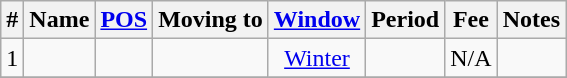<table class="wikitable sortable" style="text-align:center">
<tr>
<th>#</th>
<th>Name</th>
<th><a href='#'>POS</a></th>
<th>Moving to</th>
<th><a href='#'>Window</a></th>
<th>Period</th>
<th>Fee</th>
<th>Notes</th>
</tr>
<tr>
<td>1</td>
<td align=left></td>
<td></td>
<td align=left></td>
<td><a href='#'>Winter</a></td>
<td></td>
<td>N/A</td>
<td></td>
</tr>
<tr>
</tr>
</table>
